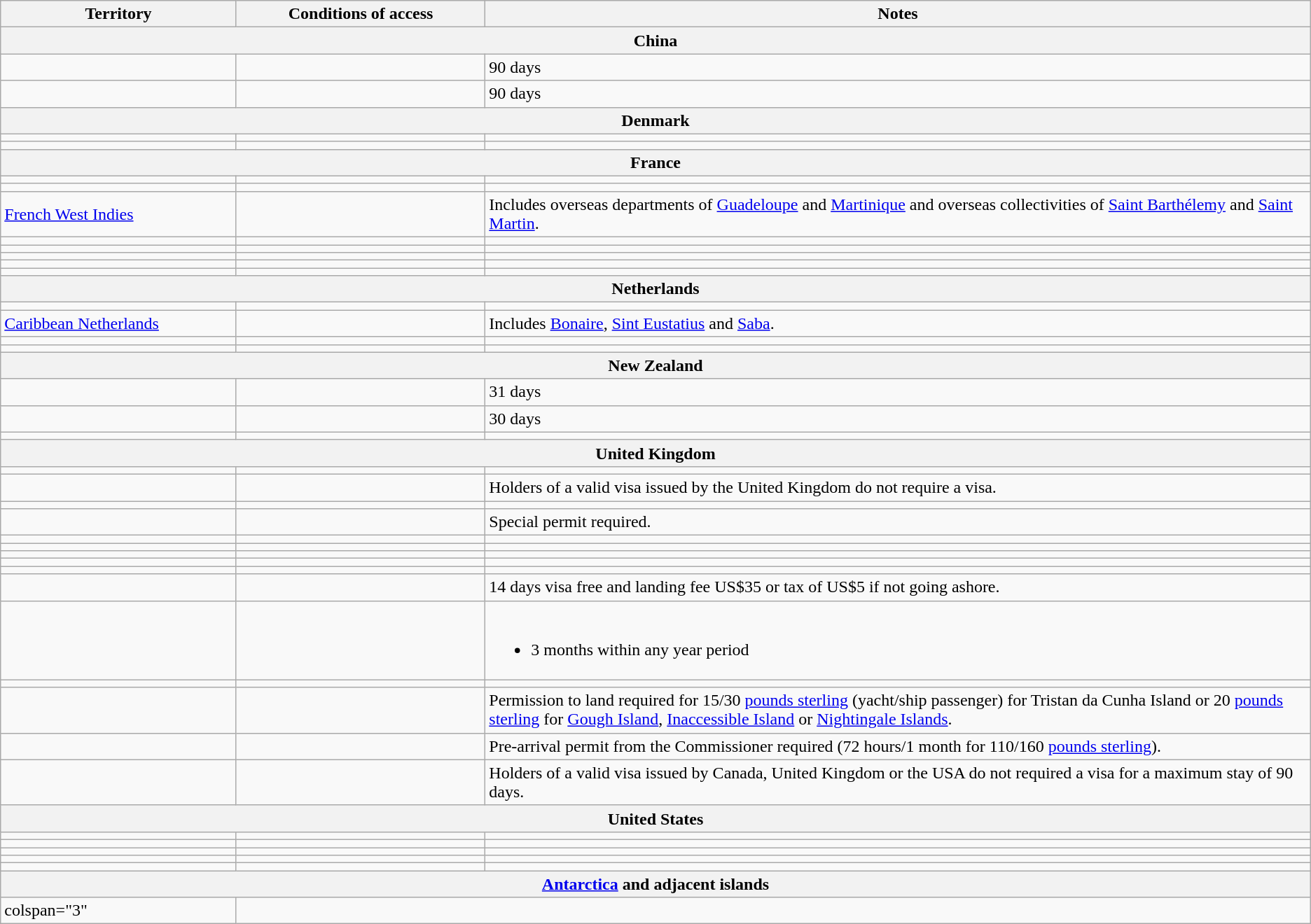<table class="wikitable" style="text-align: left; table-layout: fixed;">
<tr>
<th style="width:18%;">Territory</th>
<th style="width:19%;">Conditions of access</th>
<th>Notes</th>
</tr>
<tr>
<th colspan="3">China</th>
</tr>
<tr>
<td></td>
<td></td>
<td>90 days</td>
</tr>
<tr>
<td></td>
<td></td>
<td>90 days</td>
</tr>
<tr>
<th colspan="3">Denmark</th>
</tr>
<tr>
<td></td>
<td></td>
<td></td>
</tr>
<tr>
<td></td>
<td></td>
<td></td>
</tr>
<tr>
<th colspan="3">France</th>
</tr>
<tr>
<td></td>
<td></td>
<td></td>
</tr>
<tr>
<td></td>
<td></td>
<td></td>
</tr>
<tr>
<td> <a href='#'>French West Indies</a></td>
<td></td>
<td>Includes overseas departments of <a href='#'>Guadeloupe</a> and <a href='#'>Martinique</a> and overseas collectivities of <a href='#'>Saint Barthélemy</a> and <a href='#'>Saint Martin</a>.</td>
</tr>
<tr>
<td></td>
<td></td>
<td></td>
</tr>
<tr>
<td></td>
<td></td>
<td></td>
</tr>
<tr>
<td></td>
<td></td>
<td></td>
</tr>
<tr>
<td></td>
<td></td>
<td></td>
</tr>
<tr>
<td></td>
<td></td>
<td></td>
</tr>
<tr>
<th colspan="3">Netherlands</th>
</tr>
<tr>
<td></td>
<td></td>
<td></td>
</tr>
<tr>
<td> <a href='#'>Caribbean Netherlands</a></td>
<td></td>
<td>Includes <a href='#'>Bonaire</a>, <a href='#'>Sint Eustatius</a> and <a href='#'>Saba</a>.</td>
</tr>
<tr>
<td></td>
<td></td>
<td></td>
</tr>
<tr>
<td></td>
<td></td>
<td></td>
</tr>
<tr>
<th colspan="3">New Zealand</th>
</tr>
<tr>
<td></td>
<td></td>
<td>31 days</td>
</tr>
<tr>
<td></td>
<td></td>
<td>30 days</td>
</tr>
<tr>
<td></td>
<td></td>
<td></td>
</tr>
<tr>
<th colspan="3">United Kingdom</th>
</tr>
<tr>
<td></td>
<td></td>
<td></td>
</tr>
<tr>
<td></td>
<td></td>
<td>Holders of a valid visa issued by the United Kingdom do not require a visa.</td>
</tr>
<tr>
<td></td>
<td></td>
<td></td>
</tr>
<tr>
<td></td>
<td></td>
<td>Special permit required.</td>
</tr>
<tr>
<td></td>
<td></td>
<td></td>
</tr>
<tr>
<td></td>
<td></td>
<td></td>
</tr>
<tr>
<td></td>
<td></td>
<td></td>
</tr>
<tr>
<td></td>
<td></td>
<td></td>
</tr>
<tr>
<td></td>
<td></td>
<td></td>
</tr>
<tr>
<td></td>
<td></td>
<td>14 days visa free and landing fee US$35 or tax of US$5 if not going ashore.</td>
</tr>
<tr>
<td></td>
<td></td>
<td><br><ul><li>3 months within any year period</li></ul></td>
</tr>
<tr>
<td></td>
<td></td>
<td></td>
</tr>
<tr>
<td></td>
<td></td>
<td>Permission to land required for 15/30 <a href='#'>pounds sterling</a> (yacht/ship passenger) for Tristan da Cunha Island or 20 <a href='#'>pounds sterling</a> for <a href='#'>Gough Island</a>, <a href='#'>Inaccessible Island</a> or <a href='#'>Nightingale Islands</a>.</td>
</tr>
<tr>
<td></td>
<td></td>
<td>Pre-arrival permit from the Commissioner required (72 hours/1 month for 110/160 <a href='#'>pounds sterling</a>).</td>
</tr>
<tr>
<td></td>
<td></td>
<td>Holders of a valid visa issued by Canada, United Kingdom or the USA do not required a visa for a maximum stay of 90 days.</td>
</tr>
<tr>
<th colspan="3">United States</th>
</tr>
<tr>
<td></td>
<td></td>
<td></td>
</tr>
<tr>
<td></td>
<td></td>
<td></td>
</tr>
<tr>
<td></td>
<td></td>
<td></td>
</tr>
<tr>
<td></td>
<td></td>
<td></td>
</tr>
<tr>
<td></td>
<td></td>
<td></td>
</tr>
<tr>
<th colspan="3"><a href='#'>Antarctica</a> and adjacent islands</th>
</tr>
<tr>
<td>colspan="3" </td>
</tr>
</table>
